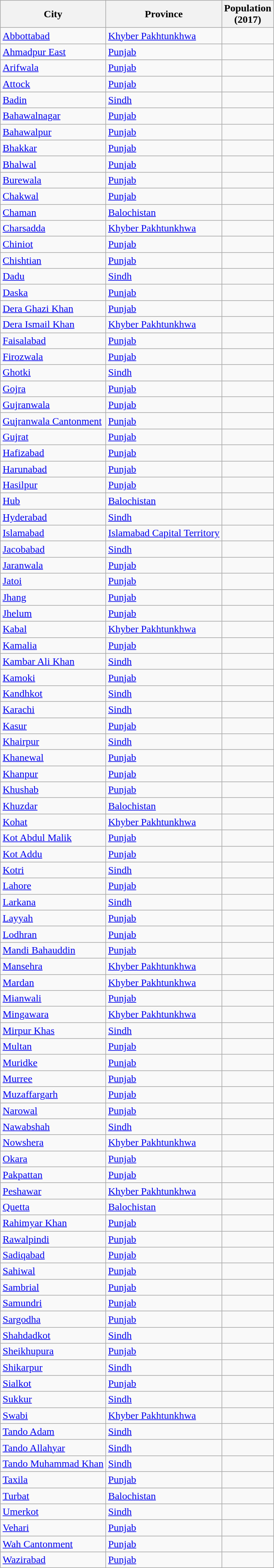<table class="wikitable sortable sticky-header col3right">
<tr>
<th>City</th>
<th>Province</th>
<th>Population<br>(2017)</th>
</tr>
<tr>
<td><a href='#'>Abbottabad</a></td>
<td><a href='#'>Khyber Pakhtunkhwa</a></td>
<td></td>
</tr>
<tr>
<td><a href='#'>Ahmadpur East</a></td>
<td><a href='#'>Punjab</a></td>
<td></td>
</tr>
<tr>
<td><a href='#'>Arifwala</a></td>
<td><a href='#'>Punjab</a></td>
<td></td>
</tr>
<tr>
<td><a href='#'>Attock</a></td>
<td><a href='#'>Punjab</a></td>
<td></td>
</tr>
<tr>
<td><a href='#'>Badin</a></td>
<td><a href='#'>Sindh</a></td>
<td></td>
</tr>
<tr>
<td><a href='#'>Bahawalnagar</a></td>
<td><a href='#'>Punjab</a></td>
<td></td>
</tr>
<tr>
<td><a href='#'>Bahawalpur</a></td>
<td><a href='#'>Punjab</a></td>
<td></td>
</tr>
<tr>
<td><a href='#'>Bhakkar</a></td>
<td><a href='#'>Punjab</a></td>
<td></td>
</tr>
<tr>
<td><a href='#'>Bhalwal</a></td>
<td><a href='#'>Punjab</a></td>
<td></td>
</tr>
<tr>
<td><a href='#'>Burewala</a></td>
<td><a href='#'>Punjab</a></td>
<td></td>
</tr>
<tr>
<td><a href='#'>Chakwal</a></td>
<td><a href='#'>Punjab</a></td>
<td></td>
</tr>
<tr>
<td><a href='#'>Chaman</a></td>
<td><a href='#'>Balochistan</a></td>
<td></td>
</tr>
<tr>
<td><a href='#'>Charsadda</a></td>
<td><a href='#'>Khyber Pakhtunkhwa</a></td>
<td></td>
</tr>
<tr>
<td><a href='#'>Chiniot</a></td>
<td><a href='#'>Punjab</a></td>
<td></td>
</tr>
<tr>
<td><a href='#'>Chishtian</a></td>
<td><a href='#'>Punjab</a></td>
<td></td>
</tr>
<tr>
<td><a href='#'>Dadu</a></td>
<td><a href='#'>Sindh</a></td>
<td></td>
</tr>
<tr>
<td><a href='#'>Daska</a></td>
<td><a href='#'>Punjab</a></td>
<td></td>
</tr>
<tr>
<td><a href='#'>Dera Ghazi Khan</a></td>
<td><a href='#'>Punjab</a></td>
<td></td>
</tr>
<tr>
<td><a href='#'>Dera Ismail Khan</a></td>
<td><a href='#'>Khyber Pakhtunkhwa</a></td>
<td></td>
</tr>
<tr>
<td><a href='#'>Faisalabad</a></td>
<td><a href='#'>Punjab</a></td>
<td></td>
</tr>
<tr>
<td><a href='#'>Firozwala</a></td>
<td><a href='#'>Punjab</a></td>
<td></td>
</tr>
<tr>
<td><a href='#'>Ghotki</a></td>
<td><a href='#'>Sindh</a></td>
<td></td>
</tr>
<tr>
<td><a href='#'>Gojra</a></td>
<td><a href='#'>Punjab</a></td>
<td></td>
</tr>
<tr>
<td><a href='#'>Gujranwala</a></td>
<td><a href='#'>Punjab</a></td>
<td></td>
</tr>
<tr>
<td><a href='#'>Gujranwala Cantonment</a></td>
<td><a href='#'>Punjab</a></td>
<td></td>
</tr>
<tr>
<td><a href='#'>Gujrat</a></td>
<td><a href='#'>Punjab</a></td>
<td></td>
</tr>
<tr>
<td><a href='#'>Hafizabad</a></td>
<td><a href='#'>Punjab</a></td>
<td></td>
</tr>
<tr>
<td><a href='#'>Harunabad</a></td>
<td><a href='#'>Punjab</a></td>
<td></td>
</tr>
<tr>
<td><a href='#'>Hasilpur</a></td>
<td><a href='#'>Punjab</a></td>
<td></td>
</tr>
<tr>
<td><a href='#'>Hub</a></td>
<td><a href='#'>Balochistan</a></td>
<td></td>
</tr>
<tr>
<td><a href='#'>Hyderabad</a></td>
<td><a href='#'>Sindh</a></td>
<td></td>
</tr>
<tr>
<td><a href='#'>Islamabad</a></td>
<td><a href='#'>Islamabad Capital Territory</a></td>
<td></td>
</tr>
<tr>
<td><a href='#'>Jacobabad</a></td>
<td><a href='#'>Sindh</a></td>
<td></td>
</tr>
<tr>
<td><a href='#'>Jaranwala</a></td>
<td><a href='#'>Punjab</a></td>
<td></td>
</tr>
<tr>
<td><a href='#'>Jatoi</a></td>
<td><a href='#'>Punjab</a></td>
<td></td>
</tr>
<tr>
<td><a href='#'>Jhang</a></td>
<td><a href='#'>Punjab</a></td>
<td></td>
</tr>
<tr>
<td><a href='#'>Jhelum</a></td>
<td><a href='#'>Punjab</a></td>
<td></td>
</tr>
<tr>
<td><a href='#'>Kabal</a></td>
<td><a href='#'>Khyber Pakhtunkhwa</a></td>
<td></td>
</tr>
<tr>
<td><a href='#'>Kamalia</a></td>
<td><a href='#'>Punjab</a></td>
<td></td>
</tr>
<tr>
<td><a href='#'>Kambar Ali Khan</a></td>
<td><a href='#'>Sindh</a></td>
<td></td>
</tr>
<tr>
<td><a href='#'>Kamoki</a></td>
<td><a href='#'>Punjab</a></td>
<td></td>
</tr>
<tr>
<td><a href='#'>Kandhkot</a></td>
<td><a href='#'>Sindh</a></td>
<td></td>
</tr>
<tr>
<td><a href='#'>Karachi</a></td>
<td><a href='#'>Sindh</a></td>
<td></td>
</tr>
<tr>
<td><a href='#'>Kasur</a></td>
<td><a href='#'>Punjab</a></td>
<td></td>
</tr>
<tr>
<td><a href='#'>Khairpur</a></td>
<td><a href='#'>Sindh</a></td>
<td></td>
</tr>
<tr>
<td><a href='#'>Khanewal</a></td>
<td><a href='#'>Punjab</a></td>
<td></td>
</tr>
<tr>
<td><a href='#'>Khanpur</a></td>
<td><a href='#'>Punjab</a></td>
<td></td>
</tr>
<tr>
<td><a href='#'>Khushab</a></td>
<td><a href='#'>Punjab</a></td>
<td></td>
</tr>
<tr>
<td><a href='#'>Khuzdar</a></td>
<td><a href='#'>Balochistan</a></td>
<td></td>
</tr>
<tr>
<td><a href='#'>Kohat</a></td>
<td><a href='#'>Khyber Pakhtunkhwa</a></td>
<td></td>
</tr>
<tr>
<td><a href='#'>Kot Abdul Malik</a></td>
<td><a href='#'>Punjab</a></td>
<td></td>
</tr>
<tr>
<td><a href='#'>Kot Addu</a></td>
<td><a href='#'>Punjab</a></td>
<td></td>
</tr>
<tr>
<td><a href='#'>Kotri</a></td>
<td><a href='#'>Sindh</a></td>
<td></td>
</tr>
<tr>
<td><a href='#'>Lahore</a></td>
<td><a href='#'>Punjab</a></td>
<td></td>
</tr>
<tr>
<td><a href='#'>Larkana</a></td>
<td><a href='#'>Sindh</a></td>
<td></td>
</tr>
<tr>
<td><a href='#'>Layyah</a></td>
<td><a href='#'>Punjab</a></td>
<td></td>
</tr>
<tr>
<td><a href='#'>Lodhran</a></td>
<td><a href='#'>Punjab</a></td>
<td></td>
</tr>
<tr>
<td><a href='#'>Mandi Bahauddin</a></td>
<td><a href='#'>Punjab</a></td>
<td></td>
</tr>
<tr>
<td><a href='#'>Mansehra</a></td>
<td><a href='#'>Khyber Pakhtunkhwa</a></td>
<td></td>
</tr>
<tr>
<td><a href='#'>Mardan</a></td>
<td><a href='#'>Khyber Pakhtunkhwa</a></td>
<td></td>
</tr>
<tr>
<td><a href='#'>Mianwali</a></td>
<td><a href='#'>Punjab</a></td>
<td></td>
</tr>
<tr>
<td><a href='#'>Mingawara</a></td>
<td><a href='#'>Khyber Pakhtunkhwa</a></td>
<td></td>
</tr>
<tr>
<td><a href='#'>Mirpur Khas</a></td>
<td><a href='#'>Sindh</a></td>
<td></td>
</tr>
<tr>
<td><a href='#'>Multan</a></td>
<td><a href='#'>Punjab</a></td>
<td></td>
</tr>
<tr>
<td><a href='#'>Muridke</a></td>
<td><a href='#'>Punjab</a></td>
<td></td>
</tr>
<tr>
<td><a href='#'>Murree</a></td>
<td><a href='#'>Punjab</a></td>
<td></td>
</tr>
<tr>
<td><a href='#'>Muzaffargarh</a></td>
<td><a href='#'>Punjab</a></td>
<td></td>
</tr>
<tr>
<td><a href='#'>Narowal</a></td>
<td><a href='#'>Punjab</a></td>
<td></td>
</tr>
<tr>
<td><a href='#'>Nawabshah</a></td>
<td><a href='#'>Sindh</a></td>
<td></td>
</tr>
<tr>
<td><a href='#'>Nowshera</a></td>
<td><a href='#'>Khyber Pakhtunkhwa</a></td>
<td></td>
</tr>
<tr>
<td><a href='#'>Okara</a></td>
<td><a href='#'>Punjab</a></td>
<td></td>
</tr>
<tr>
<td><a href='#'>Pakpattan</a></td>
<td><a href='#'>Punjab</a></td>
<td></td>
</tr>
<tr>
<td><a href='#'>Peshawar</a></td>
<td><a href='#'>Khyber Pakhtunkhwa</a></td>
<td></td>
</tr>
<tr>
<td><a href='#'>Quetta</a></td>
<td><a href='#'>Balochistan</a></td>
<td></td>
</tr>
<tr>
<td><a href='#'>Rahimyar Khan</a></td>
<td><a href='#'>Punjab</a></td>
<td></td>
</tr>
<tr>
<td><a href='#'>Rawalpindi</a></td>
<td><a href='#'>Punjab</a></td>
<td></td>
</tr>
<tr>
<td><a href='#'>Sadiqabad</a></td>
<td><a href='#'>Punjab</a></td>
<td></td>
</tr>
<tr>
<td><a href='#'>Sahiwal</a></td>
<td><a href='#'>Punjab</a></td>
<td></td>
</tr>
<tr>
<td><a href='#'>Sambrial</a></td>
<td><a href='#'>Punjab</a></td>
<td></td>
</tr>
<tr>
<td><a href='#'>Samundri</a></td>
<td><a href='#'>Punjab</a></td>
<td></td>
</tr>
<tr>
<td><a href='#'>Sargodha</a></td>
<td><a href='#'>Punjab</a></td>
<td></td>
</tr>
<tr>
<td><a href='#'>Shahdadkot</a></td>
<td><a href='#'>Sindh</a></td>
<td></td>
</tr>
<tr>
<td><a href='#'>Sheikhupura</a></td>
<td><a href='#'>Punjab</a></td>
<td></td>
</tr>
<tr>
<td><a href='#'>Shikarpur</a></td>
<td><a href='#'>Sindh</a></td>
<td></td>
</tr>
<tr>
<td><a href='#'>Sialkot</a></td>
<td><a href='#'>Punjab</a></td>
<td></td>
</tr>
<tr>
<td><a href='#'>Sukkur</a></td>
<td><a href='#'>Sindh</a></td>
<td></td>
</tr>
<tr>
<td><a href='#'>Swabi</a></td>
<td><a href='#'>Khyber Pakhtunkhwa</a></td>
<td></td>
</tr>
<tr>
<td><a href='#'>Tando Adam</a></td>
<td><a href='#'>Sindh</a></td>
<td></td>
</tr>
<tr>
<td><a href='#'>Tando Allahyar</a></td>
<td><a href='#'>Sindh</a></td>
<td></td>
</tr>
<tr>
<td><a href='#'>Tando Muhammad Khan</a></td>
<td><a href='#'>Sindh</a></td>
<td></td>
</tr>
<tr>
<td><a href='#'>Taxila</a></td>
<td><a href='#'>Punjab</a></td>
<td></td>
</tr>
<tr>
<td><a href='#'>Turbat</a></td>
<td><a href='#'>Balochistan</a></td>
<td></td>
</tr>
<tr>
<td><a href='#'>Umerkot</a></td>
<td><a href='#'>Sindh</a></td>
<td></td>
</tr>
<tr>
<td><a href='#'>Vehari</a></td>
<td><a href='#'>Punjab</a></td>
<td></td>
</tr>
<tr>
<td><a href='#'>Wah Cantonment</a></td>
<td><a href='#'>Punjab</a></td>
<td></td>
</tr>
<tr>
<td><a href='#'>Wazirabad</a></td>
<td><a href='#'>Punjab</a></td>
<td></td>
</tr>
</table>
